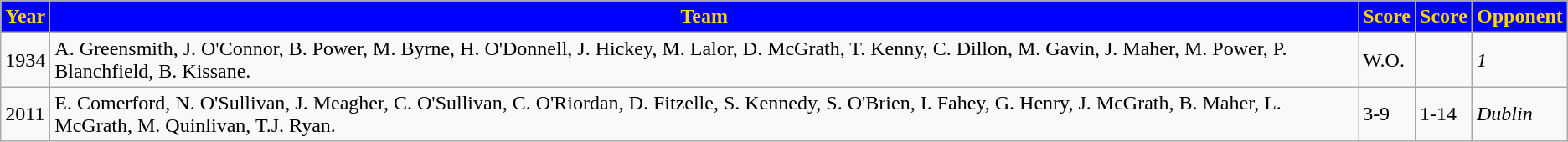<table class="wikitable">
<tr style="text-align:center;background:blue;color:gold;">
<td><strong>Year</strong></td>
<td><strong>Team</strong></td>
<td><strong>Score</strong></td>
<td><strong>Score</strong></td>
<td><strong>Opponent</strong></td>
</tr>
<tr>
<td>1934</td>
<td>A. Greensmith, J. O'Connor, B. Power, M. Byrne, H. O'Donnell, J. Hickey, M. Lalor, D. McGrath, T. Kenny, C. Dillon, M. Gavin, J. Maher, M. Power, P. Blanchfield, B. Kissane.</td>
<td>W.O.</td>
<td></td>
<td><em>1</em></td>
</tr>
<tr>
<td>2011</td>
<td>E. Comerford, N. O'Sullivan, J. Meagher, C. O'Sullivan, C. O'Riordan, D. Fitzelle, S. Kennedy, S. O'Brien, I. Fahey, G. Henry, J. McGrath, B. Maher, L. McGrath, M. Quinlivan, T.J. Ryan.</td>
<td>3-9</td>
<td>1-14</td>
<td><em>Dublin</em></td>
</tr>
</table>
